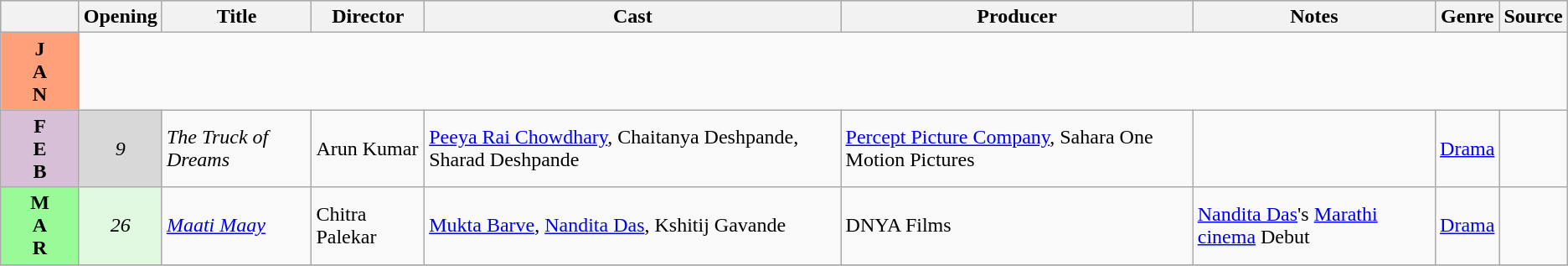<table class="wikitable">
<tr style="background:#b0e0e6; text-align:center;">
<th style="width:5%; colspan="2"></th>
<th><strong>Opening</strong></th>
<th><strong>Title</strong></th>
<th><strong>Director</strong></th>
<th><strong>Cast</strong></th>
<th><strong>Producer</strong></th>
<th><strong>Notes</strong></th>
<th><strong>Genre</strong></th>
<th><strong>Source</strong></th>
</tr>
<tr>
<td rowspan="1" style="text-align:center; background:#ffa07a;"><strong>J<br>A<br>N</strong></td>
</tr>
<tr>
<td rowspan="1" style="text-align:center; background:thistle;"><strong>F<br>E<br>B</strong></td>
<td rowspan="1" style="text-align:center;  background:#d8d8d8;"><em>9</em></td>
<td><em>The Truck of Dreams</em></td>
<td>Arun Kumar</td>
<td><a href='#'>Peeya Rai Chowdhary</a>, Chaitanya Deshpande, Sharad Deshpande</td>
<td><a href='#'>Percept Picture Company</a>, Sahara One Motion Pictures</td>
<td></td>
<td><a href='#'>Drama</a></td>
<td></td>
</tr>
<tr>
<td rowspan="1" style="text-align:center; background:#98fb98;"><strong>M<br>A<br>R</strong></td>
<td rowspan="1" style="text-align:center;  background:#e0f9e0;"><em>26</em></td>
<td><em><a href='#'>Maati Maay</a></em></td>
<td>Chitra Palekar</td>
<td><a href='#'>Mukta Barve</a>, <a href='#'>Nandita Das</a>, Kshitij Gavande</td>
<td>DNYA Films</td>
<td><a href='#'>Nandita Das</a>'s <a href='#'>Marathi cinema</a> Debut</td>
<td><a href='#'>Drama</a></td>
<td></td>
</tr>
<tr>
</tr>
</table>
